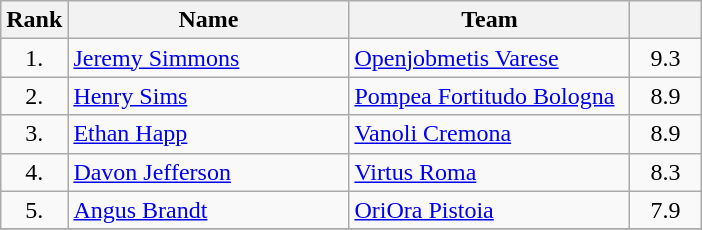<table class="wikitable" style="text-align: center;">
<tr>
<th>Rank</th>
<th width=180>Name</th>
<th width=180>Team</th>
<th width=40></th>
</tr>
<tr>
<td>1.</td>
<td align="left"> <a href='#'>Jeremy Simmons</a></td>
<td style="text-align:left;"><a href='#'>Openjobmetis Varese</a></td>
<td>9.3</td>
</tr>
<tr>
<td>2.</td>
<td align="left"> <a href='#'>Henry Sims</a></td>
<td style="text-align:left;"><a href='#'>Pompea Fortitudo Bologna</a></td>
<td>8.9</td>
</tr>
<tr>
<td>3.</td>
<td align="left"> <a href='#'>Ethan Happ</a></td>
<td style="text-align:left;"><a href='#'>Vanoli Cremona</a></td>
<td>8.9</td>
</tr>
<tr>
<td>4.</td>
<td align="left"> <a href='#'>Davon Jefferson</a></td>
<td style="text-align:left;"><a href='#'>Virtus Roma</a></td>
<td>8.3</td>
</tr>
<tr>
<td>5.</td>
<td align="left"> <a href='#'>Angus Brandt</a></td>
<td style="text-align:left;"><a href='#'>OriOra Pistoia</a></td>
<td>7.9</td>
</tr>
<tr>
</tr>
</table>
